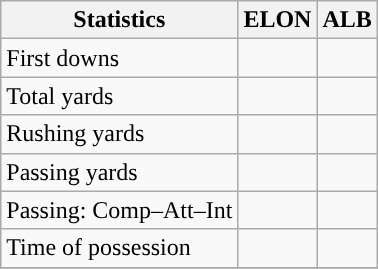<table class="wikitable" style="float: left;">
<tr>
<th>Statistics</th>
<th>ELON</th>
<th>ALB</th>
</tr>
<tr>
<td>First downs</td>
<td></td>
<td></td>
</tr>
<tr>
<td>Total yards</td>
<td></td>
<td></td>
</tr>
<tr>
<td>Rushing yards</td>
<td></td>
<td></td>
</tr>
<tr>
<td>Passing yards</td>
<td></td>
<td></td>
</tr>
<tr>
<td>Passing: Comp–Att–Int</td>
<td></td>
<td></td>
</tr>
<tr>
<td>Time of possession</td>
<td></td>
<td></td>
</tr>
<tr>
</tr>
</table>
